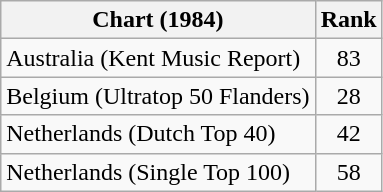<table class="wikitable sortable">
<tr>
<th>Chart (1984)</th>
<th>Rank</th>
</tr>
<tr>
<td>Australia (Kent Music Report)</td>
<td align="center">83</td>
</tr>
<tr>
<td>Belgium (Ultratop 50 Flanders)</td>
<td align="center">28</td>
</tr>
<tr>
<td>Netherlands (Dutch Top 40)</td>
<td align="center">42</td>
</tr>
<tr>
<td>Netherlands (Single Top 100)</td>
<td align="center">58</td>
</tr>
</table>
